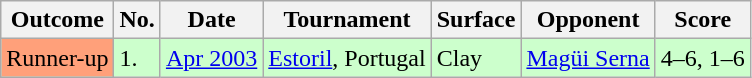<table class="sortable wikitable">
<tr>
<th>Outcome</th>
<th>No.</th>
<th>Date</th>
<th>Tournament</th>
<th>Surface</th>
<th>Opponent</th>
<th>Score</th>
</tr>
<tr bgcolor="#CCFFCC">
<td bgcolor=FFA07A>Runner-up</td>
<td>1.</td>
<td><a href='#'>Apr 2003</a></td>
<td><a href='#'>Estoril</a>, Portugal</td>
<td>Clay</td>
<td> <a href='#'>Magüi Serna</a></td>
<td>4–6, 1–6</td>
</tr>
</table>
